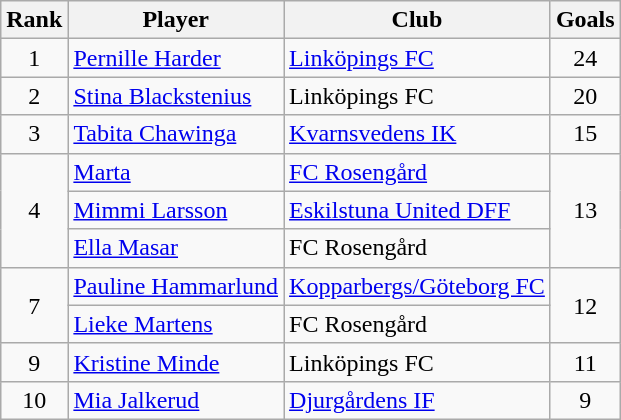<table class="wikitable sortable" style="text-align:center">
<tr>
<th>Rank</th>
<th>Player</th>
<th>Club</th>
<th>Goals</th>
</tr>
<tr>
<td>1</td>
<td align="left"> <a href='#'>Pernille Harder</a></td>
<td align="left"><a href='#'>Linköpings FC</a></td>
<td>24</td>
</tr>
<tr>
<td>2</td>
<td align="left"> <a href='#'>Stina Blackstenius</a></td>
<td align="left">Linköpings FC</td>
<td>20</td>
</tr>
<tr>
<td>3</td>
<td align="left"> <a href='#'>Tabita Chawinga</a></td>
<td align="left"><a href='#'>Kvarnsvedens IK</a></td>
<td>15</td>
</tr>
<tr>
<td rowspan=3>4</td>
<td align="left"> <a href='#'>Marta</a></td>
<td align="left"><a href='#'>FC Rosengård</a></td>
<td rowspan=3>13</td>
</tr>
<tr>
<td align="left"> <a href='#'>Mimmi Larsson</a></td>
<td align="left"><a href='#'>Eskilstuna United DFF</a></td>
</tr>
<tr>
<td align="left"> <a href='#'>Ella Masar</a></td>
<td align="left">FC Rosengård</td>
</tr>
<tr>
<td rowspan=2>7</td>
<td align="left"> <a href='#'>Pauline Hammarlund</a></td>
<td align="left"><a href='#'>Kopparbergs/Göteborg FC</a></td>
<td rowspan=2>12</td>
</tr>
<tr>
<td align="left"> <a href='#'>Lieke Martens</a></td>
<td align="left">FC Rosengård</td>
</tr>
<tr>
<td>9</td>
<td align="left"> <a href='#'>Kristine Minde</a></td>
<td align="left">Linköpings FC</td>
<td>11</td>
</tr>
<tr>
<td>10</td>
<td align="left"> <a href='#'>Mia Jalkerud</a></td>
<td align="left"><a href='#'>Djurgårdens IF</a></td>
<td>9</td>
</tr>
</table>
